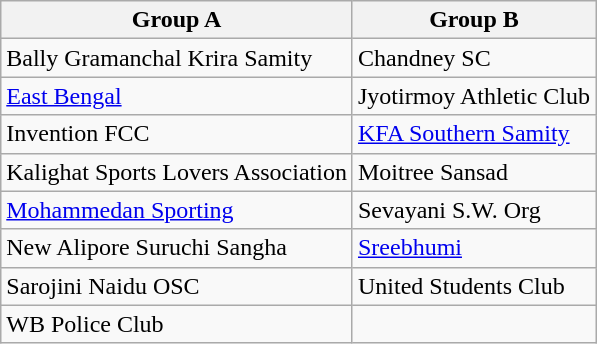<table class="wikitable">
<tr>
<th>Group A</th>
<th>Group B</th>
</tr>
<tr>
<td>Bally Gramanchal Krira Samity</td>
<td>Chandney SC</td>
</tr>
<tr>
<td><a href='#'>East Bengal</a></td>
<td>Jyotirmoy Athletic Club</td>
</tr>
<tr>
<td>Invention FCC</td>
<td><a href='#'>KFA Southern Samity</a></td>
</tr>
<tr>
<td>Kalighat Sports Lovers Association</td>
<td>Moitree Sansad</td>
</tr>
<tr>
<td><a href='#'>Mohammedan Sporting</a></td>
<td>Sevayani S.W. Org</td>
</tr>
<tr>
<td>New Alipore Suruchi Sangha</td>
<td><a href='#'>Sreebhumi</a></td>
</tr>
<tr>
<td>Sarojini Naidu OSC</td>
<td>United Students Club</td>
</tr>
<tr>
<td>WB Police Club</td>
<td></td>
</tr>
</table>
